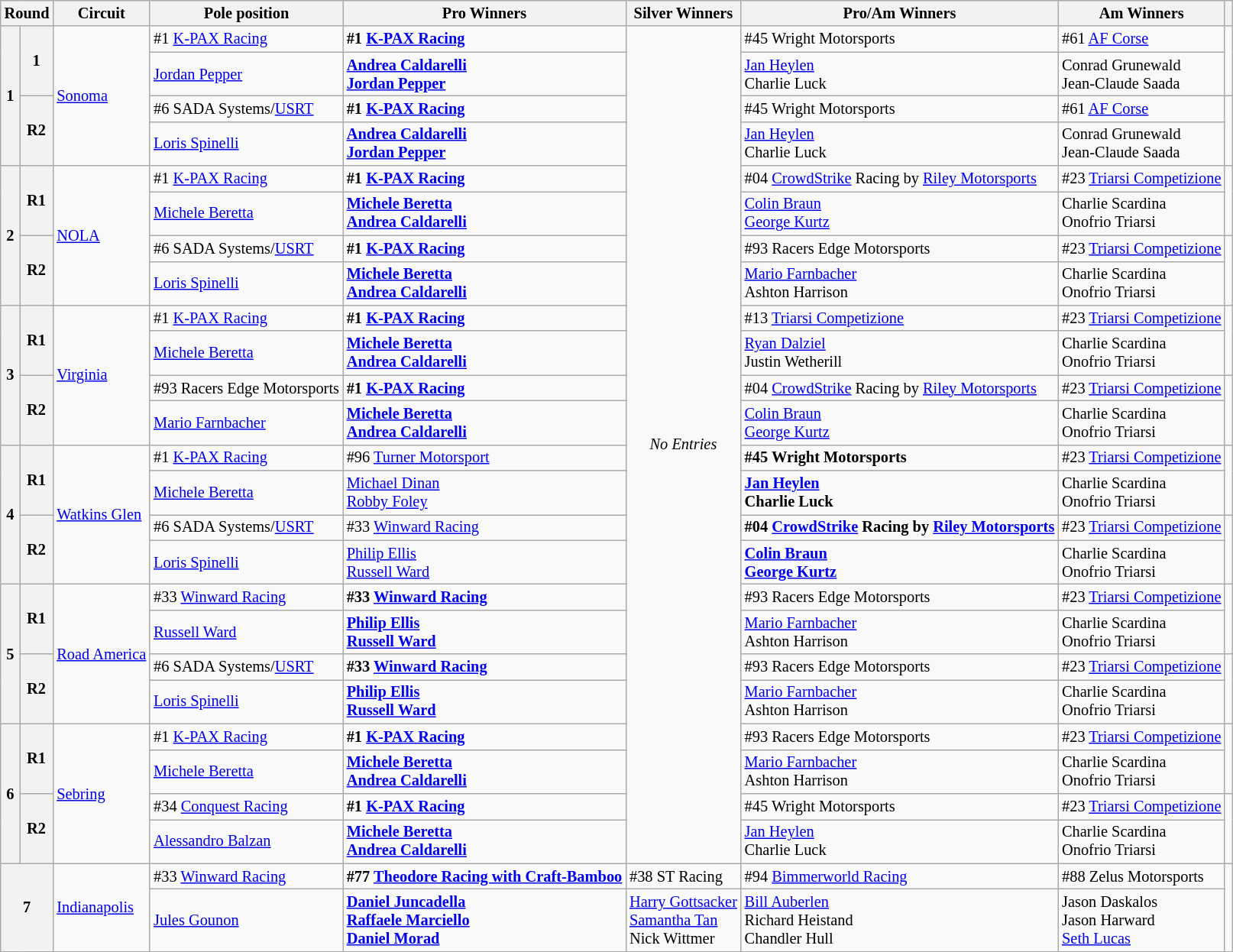<table class="wikitable" style="font-size:85%;">
<tr>
<th colspan=2>Round</th>
<th>Circuit</th>
<th>Pole position</th>
<th>Pro Winners</th>
<th>Silver Winners</th>
<th>Pro/Am Winners</th>
<th>Am Winners</th>
<th></th>
</tr>
<tr>
<th rowspan=4>1</th>
<th rowspan=2>1</th>
<td rowspan=4> <a href='#'>Sonoma</a></td>
<td> #1 <a href='#'>K-PAX Racing</a></td>
<td><strong> #1 <a href='#'>K-PAX Racing</a></strong></td>
<td rowspan=24 align=center><em>No Entries</em></td>
<td> #45 Wright Motorsports</td>
<td> #61 <a href='#'>AF Corse</a></td>
<td rowspan=2 align=center></td>
</tr>
<tr>
<td> <a href='#'>Jordan Pepper</a></td>
<td><strong> <a href='#'>Andrea Caldarelli</a><br> <a href='#'>Jordan Pepper</a></strong></td>
<td> <a href='#'>Jan Heylen</a><br> Charlie Luck</td>
<td> Conrad Grunewald<br> Jean-Claude Saada</td>
</tr>
<tr>
<th rowspan=2>R2</th>
<td> #6 SADA Systems/<a href='#'>USRT</a></td>
<td><strong> #1 <a href='#'>K-PAX Racing</a></strong></td>
<td> #45 Wright Motorsports</td>
<td> #61 <a href='#'>AF Corse</a></td>
<td rowspan=2 align=center></td>
</tr>
<tr>
<td> <a href='#'>Loris Spinelli</a></td>
<td><strong> <a href='#'>Andrea Caldarelli</a><br> <a href='#'>Jordan Pepper</a></strong></td>
<td> <a href='#'>Jan Heylen</a><br> Charlie Luck</td>
<td> Conrad Grunewald<br> Jean-Claude Saada</td>
</tr>
<tr>
<th rowspan=4>2</th>
<th rowspan=2>R1</th>
<td rowspan=4> <a href='#'>NOLA</a></td>
<td> #1 <a href='#'>K-PAX Racing</a></td>
<td><strong> #1 <a href='#'>K-PAX Racing</a></strong></td>
<td> #04 <a href='#'>CrowdStrike</a> Racing by <a href='#'>Riley Motorsports</a></td>
<td> #23 <a href='#'>Triarsi Competizione</a></td>
<td rowspan=2 align=center></td>
</tr>
<tr>
<td> <a href='#'>Michele Beretta</a></td>
<td><strong> <a href='#'>Michele Beretta</a><br> <a href='#'>Andrea Caldarelli</a></strong></td>
<td> <a href='#'>Colin Braun</a><br> <a href='#'>George Kurtz</a></td>
<td> Charlie Scardina<br> Onofrio Triarsi</td>
</tr>
<tr>
<th rowspan=2>R2</th>
<td> #6 SADA Systems/<a href='#'>USRT</a></td>
<td><strong> #1 <a href='#'>K-PAX Racing</a></strong></td>
<td> #93 Racers Edge Motorsports</td>
<td> #23 <a href='#'>Triarsi Competizione</a></td>
<td rowspan=2 align=center></td>
</tr>
<tr>
<td> <a href='#'>Loris Spinelli</a></td>
<td><strong> <a href='#'>Michele Beretta</a><br> <a href='#'>Andrea Caldarelli</a></strong></td>
<td> <a href='#'>Mario Farnbacher</a><br> Ashton Harrison</td>
<td> Charlie Scardina<br> Onofrio Triarsi</td>
</tr>
<tr>
<th rowspan=4>3</th>
<th rowspan=2>R1</th>
<td rowspan=4> <a href='#'>Virginia</a></td>
<td> #1 <a href='#'>K-PAX Racing</a></td>
<td><strong> #1 <a href='#'>K-PAX Racing</a></strong></td>
<td> #13 <a href='#'>Triarsi Competizione</a></td>
<td> #23 <a href='#'>Triarsi Competizione</a></td>
<td rowspan=2 align=center></td>
</tr>
<tr>
<td> <a href='#'>Michele Beretta</a></td>
<td><strong> <a href='#'>Michele Beretta</a><br> <a href='#'>Andrea Caldarelli</a></strong></td>
<td> <a href='#'>Ryan Dalziel</a><br> Justin Wetherill</td>
<td> Charlie Scardina<br> Onofrio Triarsi</td>
</tr>
<tr>
<th rowspan=2>R2</th>
<td> #93 Racers Edge Motorsports</td>
<td><strong> #1 <a href='#'>K-PAX Racing</a></strong></td>
<td> #04 <a href='#'>CrowdStrike</a> Racing by <a href='#'>Riley Motorsports</a></td>
<td> #23 <a href='#'>Triarsi Competizione</a></td>
<td rowspan=2 align=center></td>
</tr>
<tr>
<td> <a href='#'>Mario Farnbacher</a></td>
<td><strong> <a href='#'>Michele Beretta</a><br> <a href='#'>Andrea Caldarelli</a></strong></td>
<td> <a href='#'>Colin Braun</a><br> <a href='#'>George Kurtz</a></td>
<td> Charlie Scardina<br> Onofrio Triarsi</td>
</tr>
<tr>
<th rowspan=4>4</th>
<th rowspan=2>R1</th>
<td rowspan=4> <a href='#'>Watkins Glen</a></td>
<td> #1 <a href='#'>K-PAX Racing</a></td>
<td> #96 <a href='#'>Turner Motorsport</a></td>
<td><strong> #45 Wright Motorsports</strong></td>
<td> #23 <a href='#'>Triarsi Competizione</a></td>
<td rowspan=2 align=center></td>
</tr>
<tr>
<td> <a href='#'>Michele Beretta</a></td>
<td> <a href='#'>Michael Dinan</a><br> <a href='#'>Robby Foley</a></td>
<td><strong> <a href='#'>Jan Heylen</a><br> Charlie Luck</strong></td>
<td> Charlie Scardina<br> Onofrio Triarsi</td>
</tr>
<tr>
<th rowspan=2>R2</th>
<td> #6 SADA Systems/<a href='#'>USRT</a></td>
<td> #33 <a href='#'>Winward Racing</a></td>
<td><strong> #04 <a href='#'>CrowdStrike</a> Racing by <a href='#'>Riley Motorsports</a></strong></td>
<td> #23 <a href='#'>Triarsi Competizione</a></td>
<td rowspan=2 align=center></td>
</tr>
<tr>
<td> <a href='#'>Loris Spinelli</a></td>
<td> <a href='#'>Philip Ellis</a><br> <a href='#'>Russell Ward</a></td>
<td><strong> <a href='#'>Colin Braun</a><br> <a href='#'>George Kurtz</a></strong></td>
<td> Charlie Scardina<br> Onofrio Triarsi</td>
</tr>
<tr>
<th rowspan=4>5</th>
<th rowspan=2>R1</th>
<td rowspan=4> <a href='#'>Road America</a></td>
<td> #33 <a href='#'>Winward Racing</a></td>
<td><strong> #33 <a href='#'>Winward Racing</a></strong></td>
<td> #93 Racers Edge Motorsports</td>
<td> #23 <a href='#'>Triarsi Competizione</a></td>
<td rowspan=2 align=center></td>
</tr>
<tr>
<td> <a href='#'>Russell Ward</a></td>
<td><strong> <a href='#'>Philip Ellis</a><br> <a href='#'>Russell Ward</a></strong></td>
<td> <a href='#'>Mario Farnbacher</a> <br> Ashton Harrison</td>
<td> Charlie Scardina<br> Onofrio Triarsi</td>
</tr>
<tr>
<th rowspan=2>R2</th>
<td> #6 SADA Systems/<a href='#'>USRT</a></td>
<td><strong> #33 <a href='#'>Winward Racing</a></strong></td>
<td> #93 Racers Edge Motorsports</td>
<td> #23 <a href='#'>Triarsi Competizione</a></td>
<td rowspan=2 align=center></td>
</tr>
<tr>
<td> <a href='#'>Loris Spinelli</a></td>
<td><strong> <a href='#'>Philip Ellis</a><br> <a href='#'>Russell Ward</a></strong></td>
<td> <a href='#'>Mario Farnbacher</a> <br> Ashton Harrison</td>
<td> Charlie Scardina<br> Onofrio Triarsi</td>
</tr>
<tr>
<th rowspan=4>6</th>
<th rowspan=2>R1</th>
<td rowspan=4> <a href='#'>Sebring</a></td>
<td> #1 <a href='#'>K-PAX Racing</a></td>
<td><strong> #1 <a href='#'>K-PAX Racing</a></strong></td>
<td> #93 Racers Edge Motorsports</td>
<td> #23 <a href='#'>Triarsi Competizione</a></td>
<td rowspan=2 align=center></td>
</tr>
<tr>
<td> <a href='#'>Michele Beretta</a></td>
<td><strong> <a href='#'>Michele Beretta</a><br> <a href='#'>Andrea Caldarelli</a></strong></td>
<td> <a href='#'>Mario Farnbacher</a> <br> Ashton Harrison</td>
<td> Charlie Scardina<br> Onofrio Triarsi</td>
</tr>
<tr>
<th rowspan=2>R2</th>
<td> #34 <a href='#'>Conquest Racing</a></td>
<td><strong> #1 <a href='#'>K-PAX Racing</a></strong></td>
<td> #45 Wright Motorsports</td>
<td> #23 <a href='#'>Triarsi Competizione</a></td>
<td rowspan=2 align=center></td>
</tr>
<tr>
<td> <a href='#'>Alessandro Balzan</a></td>
<td><strong> <a href='#'>Michele Beretta</a><br> <a href='#'>Andrea Caldarelli</a></strong></td>
<td> <a href='#'>Jan Heylen</a><br> Charlie Luck</td>
<td> Charlie Scardina<br> Onofrio Triarsi</td>
</tr>
<tr>
<th rowspan=2 colspan=2>7</th>
<td rowspan=2> <a href='#'>Indianapolis</a></td>
<td> #33 <a href='#'>Winward Racing</a></td>
<td><strong> #77 <a href='#'>Theodore Racing with Craft-Bamboo</a></strong></td>
<td> #38 ST Racing</td>
<td> #94 <a href='#'>Bimmerworld Racing</a></td>
<td> #88 Zelus Motorsports</td>
<td rowspan=2 align=center><br></td>
</tr>
<tr>
<td> <a href='#'>Jules Gounon</a></td>
<td><strong> <a href='#'>Daniel Juncadella</a><br> <a href='#'>Raffaele Marciello</a><br> <a href='#'>Daniel Morad</a></strong></td>
<td> <a href='#'>Harry Gottsacker</a><br> <a href='#'>Samantha Tan</a><br> Nick Wittmer</td>
<td> <a href='#'>Bill Auberlen</a><br> Richard Heistand<br> Chandler Hull</td>
<td> Jason Daskalos<br> Jason Harward<br> <a href='#'>Seth Lucas</a></td>
</tr>
<tr>
</tr>
</table>
